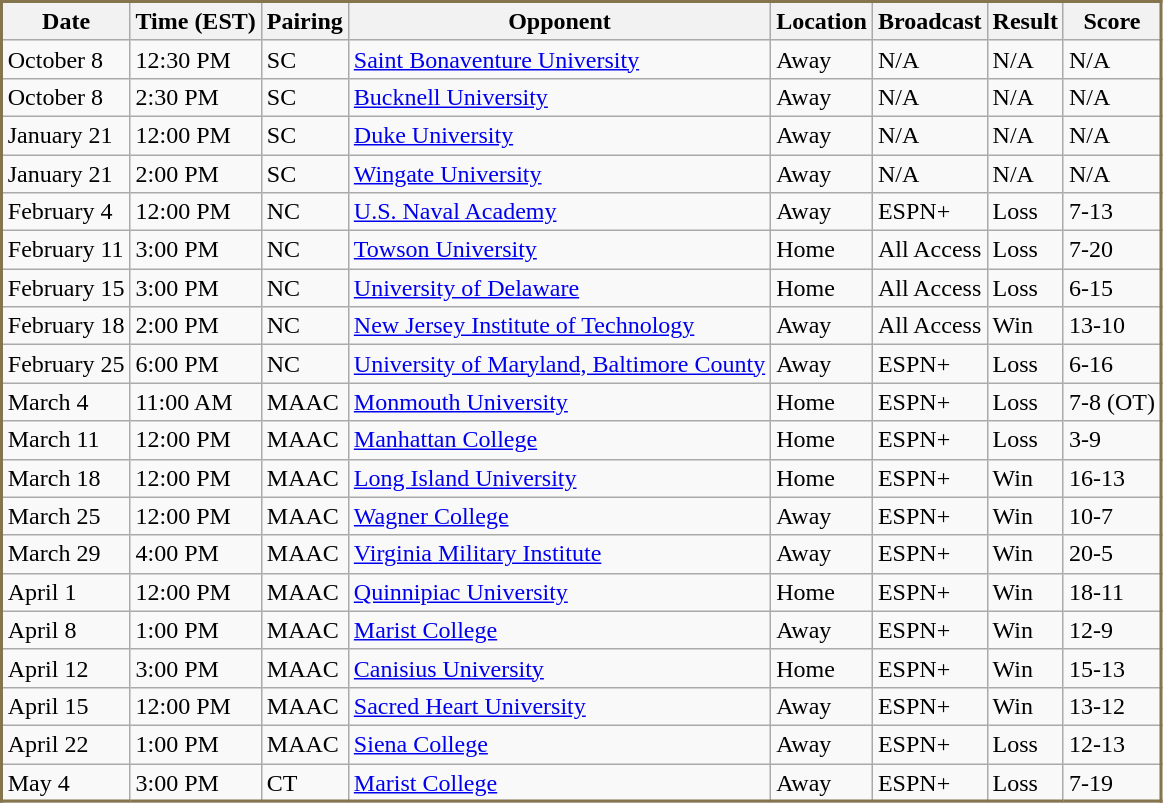<table class = "wikitable sortable" style = "border: solid 2px #84754E;">
<tr>
<th>Date</th>
<th>Time (EST)</th>
<th>Pairing</th>
<th>Opponent</th>
<th>Location</th>
<th>Broadcast</th>
<th>Result</th>
<th>Score</th>
</tr>
<tr>
<td>October 8</td>
<td>12:30 PM</td>
<td>SC</td>
<td><a href='#'>Saint Bonaventure University</a></td>
<td>Away</td>
<td>N/A</td>
<td>N/A</td>
<td>N/A</td>
</tr>
<tr>
<td>October 8</td>
<td>2:30 PM</td>
<td>SC</td>
<td><a href='#'>Bucknell University</a></td>
<td>Away</td>
<td>N/A</td>
<td>N/A</td>
<td>N/A</td>
</tr>
<tr>
<td>January 21</td>
<td>12:00 PM</td>
<td>SC</td>
<td><a href='#'>Duke University</a></td>
<td>Away</td>
<td>N/A</td>
<td>N/A</td>
<td>N/A</td>
</tr>
<tr>
<td>January 21</td>
<td>2:00 PM</td>
<td>SC</td>
<td><a href='#'>Wingate University</a></td>
<td>Away</td>
<td>N/A</td>
<td>N/A</td>
<td>N/A</td>
</tr>
<tr>
<td>February 4</td>
<td>12:00 PM</td>
<td>NC</td>
<td><a href='#'>U.S. Naval Academy</a></td>
<td>Away</td>
<td>ESPN+</td>
<td>Loss</td>
<td>7-13</td>
</tr>
<tr>
<td>February 11</td>
<td>3:00 PM</td>
<td>NC</td>
<td><a href='#'>Towson University</a></td>
<td>Home</td>
<td>All Access</td>
<td>Loss</td>
<td>7-20</td>
</tr>
<tr>
<td>February 15</td>
<td>3:00 PM</td>
<td>NC</td>
<td><a href='#'>University of Delaware</a></td>
<td>Home</td>
<td>All Access</td>
<td>Loss</td>
<td>6-15</td>
</tr>
<tr>
<td>February 18</td>
<td>2:00 PM</td>
<td>NC</td>
<td><a href='#'>New Jersey Institute of Technology</a></td>
<td>Away</td>
<td>All Access</td>
<td>Win</td>
<td>13-10</td>
</tr>
<tr>
<td>February 25</td>
<td>6:00 PM</td>
<td>NC</td>
<td><a href='#'>University of Maryland, Baltimore County</a></td>
<td>Away</td>
<td>ESPN+</td>
<td>Loss</td>
<td>6-16</td>
</tr>
<tr>
<td>March 4</td>
<td>11:00 AM</td>
<td>MAAC</td>
<td><a href='#'>Monmouth University</a></td>
<td>Home</td>
<td>ESPN+</td>
<td>Loss</td>
<td>7-8 (OT)</td>
</tr>
<tr>
<td>March 11</td>
<td>12:00 PM</td>
<td>MAAC</td>
<td><a href='#'>Manhattan College</a></td>
<td>Home</td>
<td>ESPN+</td>
<td>Loss</td>
<td>3-9</td>
</tr>
<tr>
<td>March 18</td>
<td>12:00 PM</td>
<td>MAAC</td>
<td><a href='#'>Long Island University</a></td>
<td>Home</td>
<td>ESPN+</td>
<td>Win</td>
<td>16-13</td>
</tr>
<tr>
<td>March 25</td>
<td>12:00 PM</td>
<td>MAAC</td>
<td><a href='#'>Wagner College</a></td>
<td>Away</td>
<td>ESPN+</td>
<td>Win</td>
<td>10-7</td>
</tr>
<tr>
<td>March 29</td>
<td>4:00 PM</td>
<td>MAAC</td>
<td><a href='#'>Virginia Military Institute</a></td>
<td>Away</td>
<td>ESPN+</td>
<td>Win</td>
<td>20-5</td>
</tr>
<tr>
<td>April 1</td>
<td>12:00 PM</td>
<td>MAAC</td>
<td><a href='#'>Quinnipiac University</a></td>
<td>Home</td>
<td>ESPN+</td>
<td>Win</td>
<td>18-11</td>
</tr>
<tr>
<td>April 8</td>
<td>1:00 PM</td>
<td>MAAC</td>
<td><a href='#'>Marist College</a></td>
<td>Away</td>
<td>ESPN+</td>
<td>Win</td>
<td>12-9</td>
</tr>
<tr>
<td>April 12</td>
<td>3:00 PM</td>
<td>MAAC</td>
<td><a href='#'>Canisius University</a></td>
<td>Home</td>
<td>ESPN+</td>
<td>Win</td>
<td>15-13</td>
</tr>
<tr>
<td>April 15</td>
<td>12:00 PM</td>
<td>MAAC</td>
<td><a href='#'>Sacred Heart University</a></td>
<td>Away</td>
<td>ESPN+</td>
<td>Win</td>
<td>13-12</td>
</tr>
<tr>
<td>April 22</td>
<td>1:00 PM</td>
<td>MAAC</td>
<td><a href='#'>Siena College</a></td>
<td>Away</td>
<td>ESPN+</td>
<td>Loss</td>
<td>12-13</td>
</tr>
<tr>
<td>May 4</td>
<td>3:00 PM</td>
<td>CT</td>
<td><a href='#'>Marist College</a></td>
<td>Away</td>
<td>ESPN+</td>
<td>Loss</td>
<td>7-19</td>
</tr>
<tr>
</tr>
</table>
